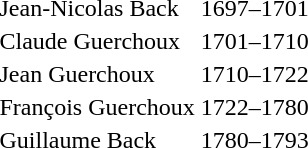<table>
<tr>
<td>Jean-Nicolas Back</td>
<td>1697–1701</td>
</tr>
<tr>
<td>Claude Guerchoux</td>
<td>1701–1710</td>
</tr>
<tr>
<td>Jean Guerchoux</td>
<td>1710–1722</td>
</tr>
<tr>
<td>François Guerchoux</td>
<td>1722–1780</td>
</tr>
<tr>
<td>Guillaume Back</td>
<td>1780–1793</td>
</tr>
</table>
